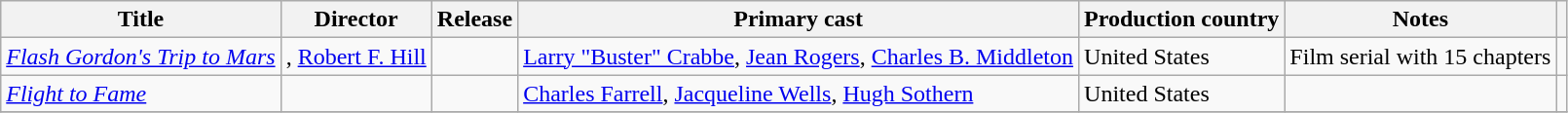<table class="wikitable sortable">
<tr>
<th scope="col">Title</th>
<th scope="col">Director</th>
<th scope="col">Release</th>
<th scope="col" class="unsortable">Primary cast</th>
<th scope="col">Production country</th>
<th scope="col">Notes</th>
<th scope="col" class="unsortable"></th>
</tr>
<tr>
<td><em><a href='#'>Flash Gordon's Trip to Mars</a></em></td>
<td>, <a href='#'>Robert F. Hill</a></td>
<td></td>
<td><a href='#'>Larry "Buster" Crabbe</a>, <a href='#'>Jean Rogers</a>, <a href='#'>Charles B. Middleton</a></td>
<td>United States</td>
<td>Film serial with 15 chapters</td>
<td></td>
</tr>
<tr>
<td><em><a href='#'>Flight to Fame</a></em></td>
<td></td>
<td></td>
<td><a href='#'>Charles Farrell</a>, <a href='#'>Jacqueline Wells</a>, <a href='#'>Hugh Sothern</a></td>
<td>United States</td>
<td></td>
<td></td>
</tr>
<tr>
</tr>
</table>
